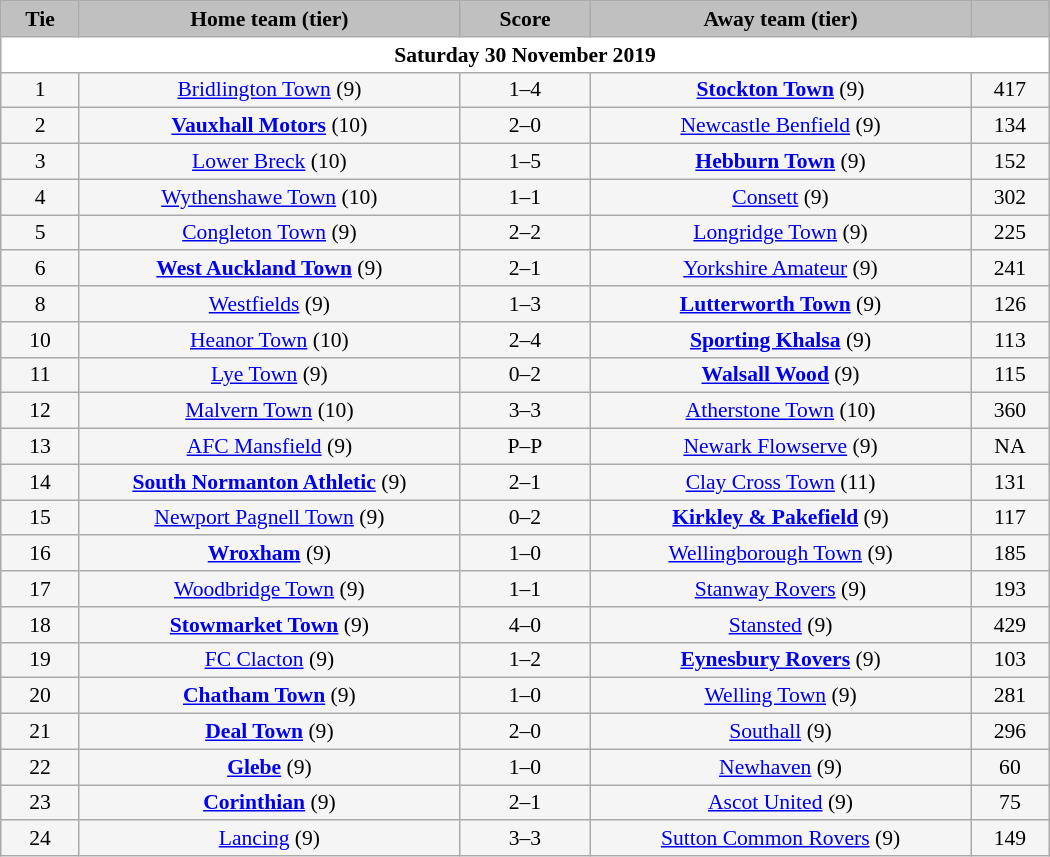<table class="wikitable" style="width: 700px; background:WhiteSmoke; text-align:center; font-size:90%">
<tr>
<td scope="col" style="width:  7.50%; background:silver;"><strong>Tie</strong></td>
<td scope="col" style="width: 36.25%; background:silver;"><strong>Home team (tier)</strong></td>
<td scope="col" style="width: 12.50%; background:silver;"><strong>Score</strong></td>
<td scope="col" style="width: 36.25%; background:silver;"><strong>Away team (tier)</strong></td>
<td scope="col" style="width:  7.50%; background:silver;"><strong></strong></td>
</tr>
<tr>
<td colspan="5" style= background:White><strong>Saturday 30 November 2019</strong></td>
</tr>
<tr>
<td>1</td>
<td><a href='#'>Bridlington Town</a> (9)</td>
<td>1–4 </td>
<td><strong><a href='#'>Stockton Town</a></strong> (9)</td>
<td>417</td>
</tr>
<tr>
<td>2</td>
<td><strong><a href='#'>Vauxhall Motors</a></strong> (10)</td>
<td>2–0</td>
<td><a href='#'>Newcastle Benfield</a> (9)</td>
<td>134</td>
</tr>
<tr>
<td>3</td>
<td><a href='#'>Lower Breck</a> (10)</td>
<td>1–5</td>
<td><strong><a href='#'>Hebburn Town</a></strong> (9)</td>
<td>152</td>
</tr>
<tr>
<td>4</td>
<td><a href='#'>Wythenshawe Town</a> (10)</td>
<td>1–1 </td>
<td><a href='#'>Consett</a> (9)</td>
<td>302</td>
</tr>
<tr>
<td>5</td>
<td><a href='#'>Congleton Town</a> (9)</td>
<td>2–2 </td>
<td><a href='#'>Longridge Town</a> (9)</td>
<td>225</td>
</tr>
<tr>
<td>6</td>
<td><strong><a href='#'>West Auckland Town</a></strong> (9)</td>
<td>2–1</td>
<td><a href='#'>Yorkshire Amateur</a> (9)</td>
<td>241</td>
</tr>
<tr>
<td>8</td>
<td><a href='#'>Westfields</a> (9)</td>
<td>1–3</td>
<td><strong><a href='#'>Lutterworth Town</a></strong> (9)</td>
<td>126</td>
</tr>
<tr>
<td>10</td>
<td><a href='#'>Heanor Town</a> (10)</td>
<td>2–4</td>
<td><strong><a href='#'>Sporting Khalsa</a></strong> (9)</td>
<td>113</td>
</tr>
<tr>
<td>11</td>
<td><a href='#'>Lye Town</a> (9)</td>
<td>0–2</td>
<td><strong><a href='#'>Walsall Wood</a></strong> (9)</td>
<td>115</td>
</tr>
<tr>
<td>12</td>
<td><a href='#'>Malvern Town</a> (10)</td>
<td>3–3 </td>
<td><a href='#'>Atherstone Town</a> (10)</td>
<td>360</td>
</tr>
<tr>
<td>13</td>
<td><a href='#'>AFC Mansfield</a> (9)</td>
<td>P–P</td>
<td><a href='#'>Newark Flowserve</a> (9)</td>
<td>NA</td>
</tr>
<tr>
<td>14</td>
<td><strong><a href='#'>South Normanton Athletic</a></strong> (9)</td>
<td>2–1 </td>
<td><a href='#'>Clay Cross Town</a> (11)</td>
<td>131</td>
</tr>
<tr>
<td>15</td>
<td><a href='#'>Newport Pagnell Town</a> (9)</td>
<td>0–2</td>
<td><strong><a href='#'>Kirkley & Pakefield</a></strong> (9)</td>
<td>117</td>
</tr>
<tr>
<td>16</td>
<td><strong><a href='#'>Wroxham</a></strong> (9)</td>
<td>1–0 </td>
<td><a href='#'>Wellingborough Town</a> (9)</td>
<td>185</td>
</tr>
<tr>
<td>17</td>
<td><a href='#'>Woodbridge Town</a> (9)</td>
<td>1–1 </td>
<td><a href='#'>Stanway Rovers</a> (9)</td>
<td>193</td>
</tr>
<tr>
<td>18</td>
<td><strong><a href='#'>Stowmarket Town</a></strong> (9)</td>
<td>4–0</td>
<td><a href='#'>Stansted</a> (9)</td>
<td>429</td>
</tr>
<tr>
<td>19</td>
<td><a href='#'>FC Clacton</a> (9)</td>
<td>1–2</td>
<td><strong><a href='#'>Eynesbury Rovers</a></strong> (9)</td>
<td>103</td>
</tr>
<tr>
<td>20</td>
<td><strong><a href='#'>Chatham Town</a></strong> (9)</td>
<td>1–0</td>
<td><a href='#'>Welling Town</a> (9)</td>
<td>281</td>
</tr>
<tr>
<td>21</td>
<td><strong><a href='#'>Deal Town</a> </strong> (9)</td>
<td>2–0</td>
<td><a href='#'>Southall</a> (9)</td>
<td>296</td>
</tr>
<tr>
<td>22</td>
<td><strong><a href='#'>Glebe</a></strong> (9)</td>
<td>1–0</td>
<td><a href='#'>Newhaven</a> (9)</td>
<td>60</td>
</tr>
<tr>
<td>23</td>
<td><strong><a href='#'>Corinthian</a></strong> (9)</td>
<td>2–1</td>
<td><a href='#'>Ascot United</a> (9)</td>
<td>75</td>
</tr>
<tr>
<td>24</td>
<td><a href='#'>Lancing</a> (9)</td>
<td>3–3 </td>
<td><a href='#'>Sutton Common Rovers</a> (9)</td>
<td>149</td>
</tr>
</table>
